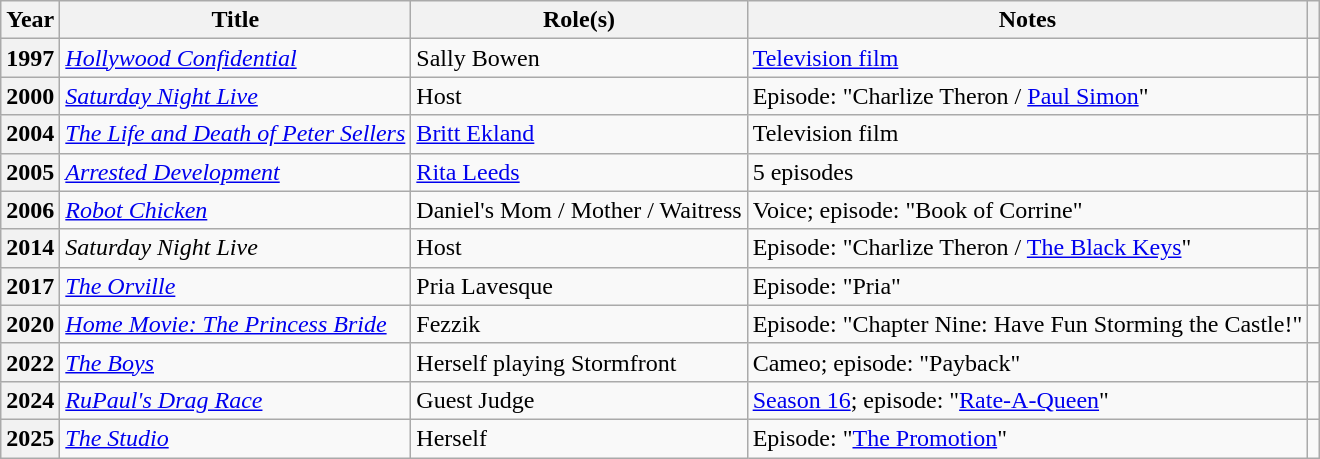<table class="wikitable plainrowheaders sortable">
<tr>
<th scope="col">Year</th>
<th scope="col">Title</th>
<th scope="col">Role(s)</th>
<th scope="col" class="unsortable">Notes</th>
<th scope="col" class="unsortable"></th>
</tr>
<tr>
<th scope="row">1997</th>
<td><em><a href='#'>Hollywood Confidential</a></em></td>
<td>Sally Bowen</td>
<td><a href='#'>Television film</a></td>
<td style="text-align:center;"></td>
</tr>
<tr>
<th scope="row">2000</th>
<td><em><a href='#'>Saturday Night Live</a></em></td>
<td>Host</td>
<td>Episode: "Charlize Theron / <a href='#'>Paul Simon</a>"</td>
<td style="text-align:center;"></td>
</tr>
<tr>
<th scope=row>2004</th>
<td><em><a href='#'>The Life and Death of Peter Sellers</a></em></td>
<td><a href='#'>Britt Ekland</a></td>
<td>Television film</td>
<td style="text-align:center;"></td>
</tr>
<tr>
<th scope="row">2005</th>
<td><em><a href='#'>Arrested Development</a></em></td>
<td><a href='#'>Rita Leeds</a></td>
<td>5 episodes</td>
<td style="text-align:center;"></td>
</tr>
<tr>
<th scope=row>2006</th>
<td><em><a href='#'>Robot Chicken</a></em></td>
<td>Daniel's Mom / Mother / Waitress</td>
<td>Voice; episode: "Book of Corrine"</td>
<td style="text-align:center;"></td>
</tr>
<tr>
<th scope="row">2014</th>
<td><em>Saturday Night Live</em></td>
<td>Host</td>
<td>Episode: "Charlize Theron / <a href='#'>The Black Keys</a>"</td>
<td style="text-align:center;"></td>
</tr>
<tr>
<th scope="row">2017</th>
<td><em><a href='#'>The Orville</a></em></td>
<td>Pria Lavesque</td>
<td>Episode: "Pria"</td>
<td style="text-align:center;"></td>
</tr>
<tr>
<th scope="row">2020</th>
<td><em><a href='#'>Home Movie: The Princess Bride</a></em></td>
<td>Fezzik</td>
<td>Episode: "Chapter Nine: Have Fun Storming the Castle!"</td>
<td style="text-align:center;"></td>
</tr>
<tr>
<th scope="row">2022</th>
<td><em><a href='#'>The Boys</a></em></td>
<td>Herself playing Stormfront</td>
<td>Cameo; episode: "Payback"</td>
<td style="text-align:center;"></td>
</tr>
<tr>
<th scope="row">2024</th>
<td><em><a href='#'>RuPaul's Drag Race</a></em></td>
<td>Guest Judge</td>
<td><a href='#'>Season 16</a>; episode: "<a href='#'>Rate-A-Queen</a>"</td>
<td style="text-align:center;"></td>
</tr>
<tr>
<th scope="row">2025</th>
<td><em><a href='#'>The Studio</a></em></td>
<td>Herself</td>
<td>Episode: "<a href='#'>The Promotion</a>"</td>
<td></td>
</tr>
</table>
